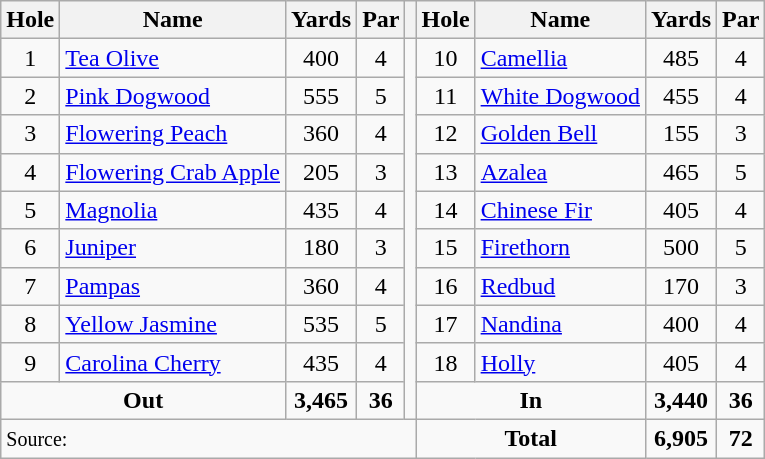<table class=wikitable style="text-align: center">
<tr>
<th>Hole</th>
<th>Name</th>
<th>Yards</th>
<th>Par</th>
<th></th>
<th>Hole</th>
<th>Name</th>
<th>Yards</th>
<th>Par</th>
</tr>
<tr>
<td>1</td>
<td align=left><a href='#'>Tea Olive</a></td>
<td>400</td>
<td>4</td>
<td rowspan=10></td>
<td>10</td>
<td align=left><a href='#'>Camellia</a></td>
<td>485</td>
<td>4</td>
</tr>
<tr>
<td>2</td>
<td align=left><a href='#'>Pink Dogwood</a></td>
<td>555</td>
<td>5</td>
<td>11</td>
<td align=left><a href='#'>White Dogwood</a></td>
<td>455</td>
<td>4</td>
</tr>
<tr>
<td>3</td>
<td align=left><a href='#'>Flowering Peach</a></td>
<td>360</td>
<td>4</td>
<td>12</td>
<td align=left><a href='#'>Golden Bell</a></td>
<td>155</td>
<td>3</td>
</tr>
<tr>
<td>4</td>
<td align=left><a href='#'>Flowering Crab Apple</a></td>
<td>205</td>
<td>3</td>
<td>13</td>
<td align=left><a href='#'>Azalea</a></td>
<td>465</td>
<td>5</td>
</tr>
<tr>
<td>5</td>
<td align=left><a href='#'>Magnolia</a></td>
<td>435</td>
<td>4</td>
<td>14</td>
<td align=left><a href='#'>Chinese Fir</a></td>
<td>405</td>
<td>4</td>
</tr>
<tr>
<td>6</td>
<td align=left><a href='#'>Juniper</a></td>
<td>180</td>
<td>3</td>
<td>15</td>
<td align=left><a href='#'>Firethorn</a></td>
<td>500</td>
<td>5</td>
</tr>
<tr>
<td>7</td>
<td align=left><a href='#'>Pampas</a></td>
<td>360</td>
<td>4</td>
<td>16</td>
<td align=left><a href='#'>Redbud</a></td>
<td>170</td>
<td>3</td>
</tr>
<tr>
<td>8</td>
<td align=left><a href='#'>Yellow Jasmine</a></td>
<td>535</td>
<td>5</td>
<td>17</td>
<td align=left><a href='#'>Nandina</a></td>
<td>400</td>
<td>4</td>
</tr>
<tr>
<td>9</td>
<td align=left><a href='#'>Carolina Cherry</a></td>
<td>435</td>
<td>4</td>
<td>18</td>
<td align=left><a href='#'>Holly</a></td>
<td>405</td>
<td>4</td>
</tr>
<tr>
<td colspan=2><strong>Out</strong></td>
<td><strong>3,465</strong></td>
<td><strong>36</strong></td>
<td colspan=2><strong>In</strong></td>
<td><strong>3,440</strong></td>
<td><strong>36</strong></td>
</tr>
<tr>
<td colspan=5 align=left><small>Source:</small></td>
<td colspan=2><strong>Total</strong></td>
<td><strong>6,905</strong></td>
<td><strong>72</strong></td>
</tr>
</table>
